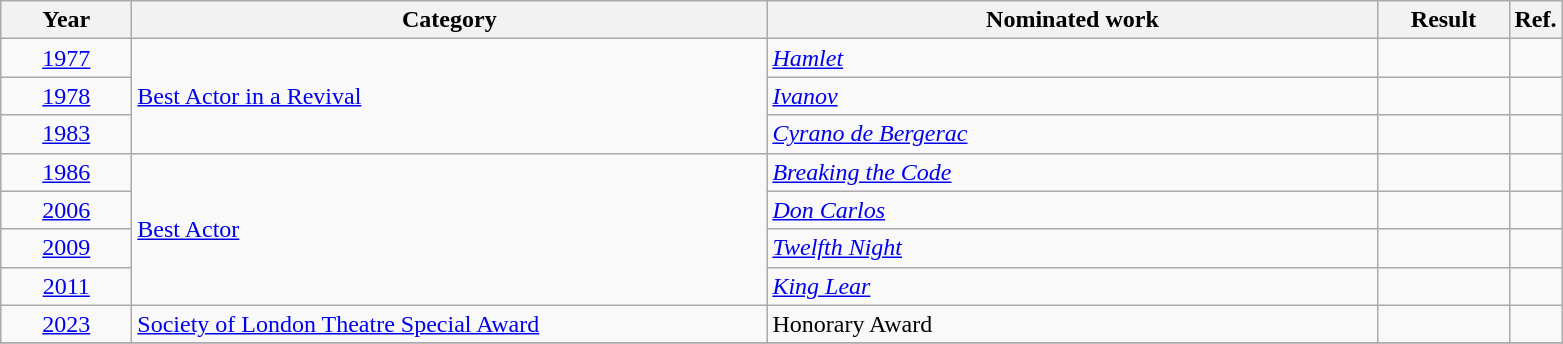<table class=wikitable>
<tr>
<th scope="col" style="width:5em;">Year</th>
<th scope="col" style="width:26em;">Category</th>
<th scope="col" style="width:25em;">Nominated work</th>
<th scope="col" style="width:5em;">Result</th>
<th>Ref.</th>
</tr>
<tr>
<td style="text-align:center;"><a href='#'>1977</a></td>
<td rowspan="3"><a href='#'>Best Actor in a Revival</a></td>
<td><em><a href='#'>Hamlet</a></em></td>
<td></td>
<td style="text-align:center;"></td>
</tr>
<tr>
<td style="text-align:center;"><a href='#'>1978</a></td>
<td><a href='#'><em>Ivanov</em></a></td>
<td></td>
<td style="text-align:center;"></td>
</tr>
<tr>
<td style="text-align:center;"><a href='#'>1983</a></td>
<td><em><a href='#'>Cyrano de Bergerac</a></em></td>
<td></td>
<td style="text-align:center;"></td>
</tr>
<tr>
<td style="text-align:center;"><a href='#'>1986</a></td>
<td rowspan="4"><a href='#'>Best Actor</a></td>
<td><em><a href='#'>Breaking the Code</a></em></td>
<td></td>
<td style="text-align:center;"></td>
</tr>
<tr>
<td style="text-align:center;"><a href='#'>2006</a></td>
<td><a href='#'><em>Don Carlos</em></a></td>
<td></td>
<td style="text-align:center;"></td>
</tr>
<tr>
<td style="text-align:center;"><a href='#'>2009</a></td>
<td><em><a href='#'>Twelfth Night</a></em></td>
<td></td>
<td style="text-align:center;"></td>
</tr>
<tr>
<td style="text-align:center;"><a href='#'>2011</a></td>
<td><a href='#'><em>King Lear</em></a></td>
<td></td>
<td style="text-align:center;"></td>
</tr>
<tr>
<td style="text-align:center;"><a href='#'>2023</a></td>
<td><a href='#'>Society of London Theatre Special Award</a></td>
<td>Honorary Award</td>
<td></td>
<td style="text-align:center;"></td>
</tr>
<tr>
</tr>
</table>
